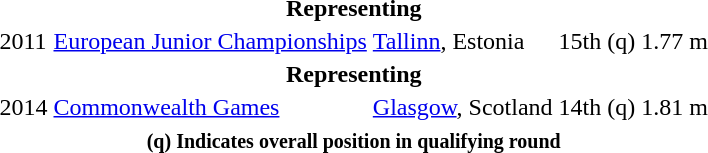<table>
<tr>
<th colspan=6>Representing </th>
</tr>
<tr>
<td>2011</td>
<td><a href='#'>European Junior Championships</a></td>
<td><a href='#'>Tallinn</a>, Estonia</td>
<td>15th (q)</td>
<td>1.77 m</td>
</tr>
<tr>
<th colspan=6>Representing </th>
</tr>
<tr>
<td>2014</td>
<td><a href='#'>Commonwealth Games</a></td>
<td><a href='#'>Glasgow</a>, Scotland</td>
<td>14th (q)</td>
<td>1.81 m</td>
</tr>
<tr>
<th colspan=6><small><strong>(q) Indicates overall position in qualifying round</strong></small></th>
</tr>
</table>
